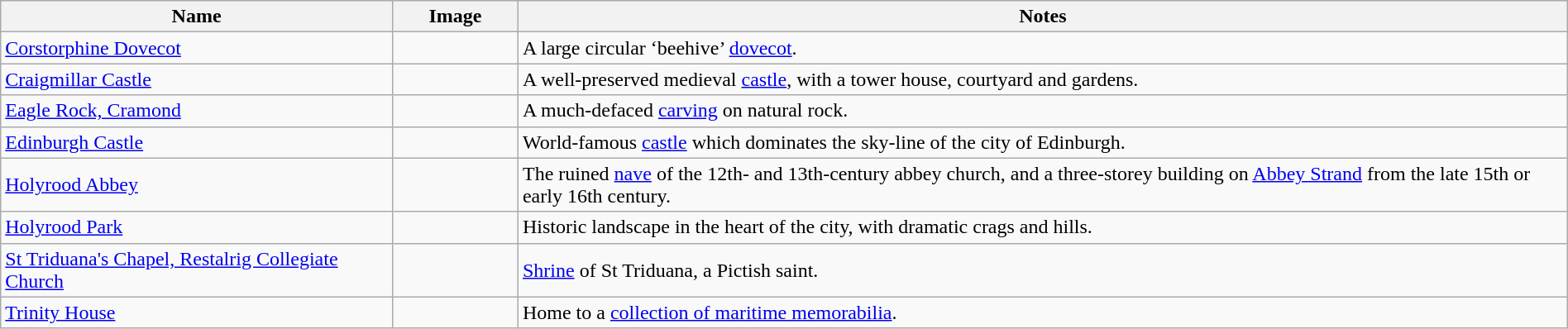<table class="wikitable" width="100%">
<tr>
<th width="25%">Name<br></th>
<th width="94px">Image</th>
<th>Notes</th>
</tr>
<tr>
<td><a href='#'>Corstorphine Dovecot</a></td>
<td></td>
<td>A large circular ‘beehive’ <a href='#'>dovecot</a>.</td>
</tr>
<tr>
<td><a href='#'>Craigmillar Castle</a></td>
<td></td>
<td>A well-preserved medieval <a href='#'>castle</a>, with a tower house, courtyard and gardens.</td>
</tr>
<tr>
<td><a href='#'>Eagle Rock, Cramond</a></td>
<td></td>
<td>A much-defaced <a href='#'>carving</a> on natural rock.</td>
</tr>
<tr>
<td><a href='#'>Edinburgh Castle</a></td>
<td></td>
<td>World-famous <a href='#'>castle</a> which dominates the sky-line of the city of Edinburgh.</td>
</tr>
<tr>
<td><a href='#'>Holyrood Abbey</a></td>
<td></td>
<td>The ruined <a href='#'>nave</a> of the 12th- and 13th-century abbey church, and a three-storey building on <a href='#'>Abbey Strand</a> from the late 15th or early 16th century.</td>
</tr>
<tr>
<td><a href='#'>Holyrood Park</a></td>
<td></td>
<td>Historic landscape in the heart of the city, with dramatic crags and hills.</td>
</tr>
<tr>
<td><a href='#'>St Triduana's Chapel, Restalrig Collegiate Church</a></td>
<td></td>
<td><a href='#'>Shrine</a> of St Triduana, a Pictish saint.</td>
</tr>
<tr>
<td><a href='#'>Trinity House</a></td>
<td></td>
<td>Home to a <a href='#'>collection of maritime memorabilia</a>.</td>
</tr>
</table>
